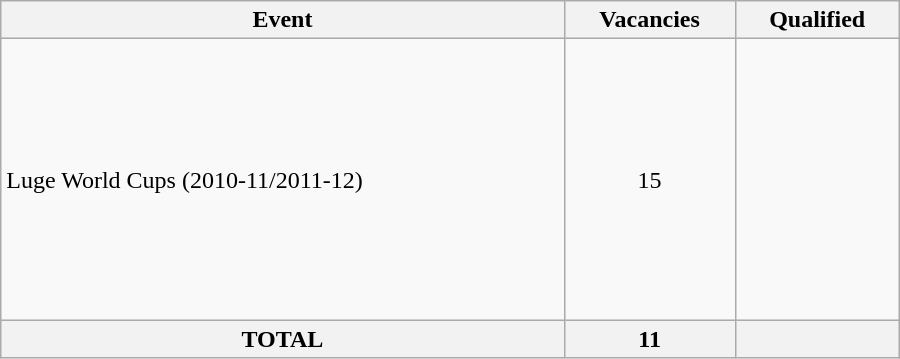<table class="wikitable" width=600>
<tr>
<th>Event</th>
<th>Vacancies</th>
<th>Qualified</th>
</tr>
<tr>
<td>Luge World Cups (2010-11/2011-12)</td>
<td align="center">15</td>
<td><br><br><br><br><br><br><br><br><br><br></td>
</tr>
<tr>
<th>TOTAL</th>
<th>11</th>
<th></th>
</tr>
</table>
